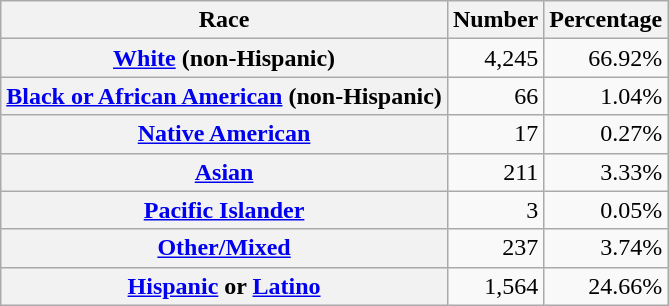<table class="wikitable" style="text-align:right">
<tr>
<th scope="col">Race</th>
<th scope="col">Number</th>
<th scope="col">Percentage</th>
</tr>
<tr>
<th scope="row"><a href='#'>White</a> (non-Hispanic)</th>
<td>4,245</td>
<td>66.92%</td>
</tr>
<tr>
<th scope="row"><a href='#'>Black or African American</a> (non-Hispanic)</th>
<td>66</td>
<td>1.04%</td>
</tr>
<tr>
<th scope="row"><a href='#'>Native American</a></th>
<td>17</td>
<td>0.27%</td>
</tr>
<tr>
<th scope="row"><a href='#'>Asian</a></th>
<td>211</td>
<td>3.33%</td>
</tr>
<tr>
<th scope="row"><a href='#'>Pacific Islander</a></th>
<td>3</td>
<td>0.05%</td>
</tr>
<tr>
<th scope="row"><a href='#'>Other/Mixed</a></th>
<td>237</td>
<td>3.74%</td>
</tr>
<tr>
<th scope="row"><a href='#'>Hispanic</a> or <a href='#'>Latino</a></th>
<td>1,564</td>
<td>24.66%</td>
</tr>
</table>
